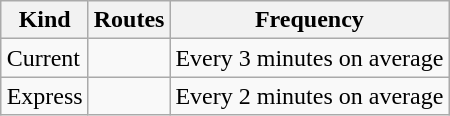<table class="wikitable" style="margin:1em auto;">
<tr>
<th>Kind</th>
<th>Routes</th>
<th>Frequency</th>
</tr>
<tr>
<td>Current</td>
<td></td>
<td>Every 3 minutes on average</td>
</tr>
<tr>
<td>Express</td>
<td></td>
<td>Every 2 minutes on average</td>
</tr>
</table>
